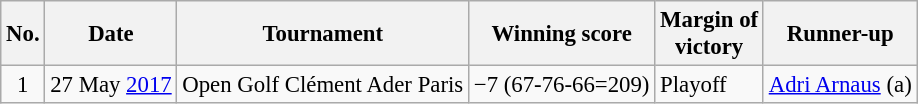<table class="wikitable" style="font-size:95%;">
<tr>
<th>No.</th>
<th>Date</th>
<th>Tournament</th>
<th>Winning score</th>
<th>Margin of<br>victory</th>
<th>Runner-up</th>
</tr>
<tr>
<td align=center>1</td>
<td align=right>27 May <a href='#'>2017</a></td>
<td>Open Golf Clément Ader Paris</td>
<td>−7 (67-76-66=209)</td>
<td>Playoff</td>
<td> <a href='#'>Adri Arnaus</a> (a)</td>
</tr>
</table>
